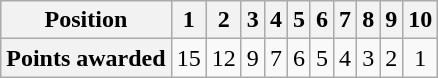<table class="wikitable floatleft" style="text-align: center">
<tr>
<th scope="col">Position</th>
<th scope="col">1</th>
<th scope="col">2</th>
<th scope="col">3</th>
<th scope="col">4</th>
<th scope="col">5</th>
<th scope="col">6</th>
<th scope="col">7</th>
<th scope="col">8</th>
<th scope="col">9</th>
<th scope="col">10</th>
</tr>
<tr>
<th scope="row">Points awarded</th>
<td>15</td>
<td>12</td>
<td>9</td>
<td>7</td>
<td>6</td>
<td>5</td>
<td>4</td>
<td>3</td>
<td>2</td>
<td>1</td>
</tr>
</table>
